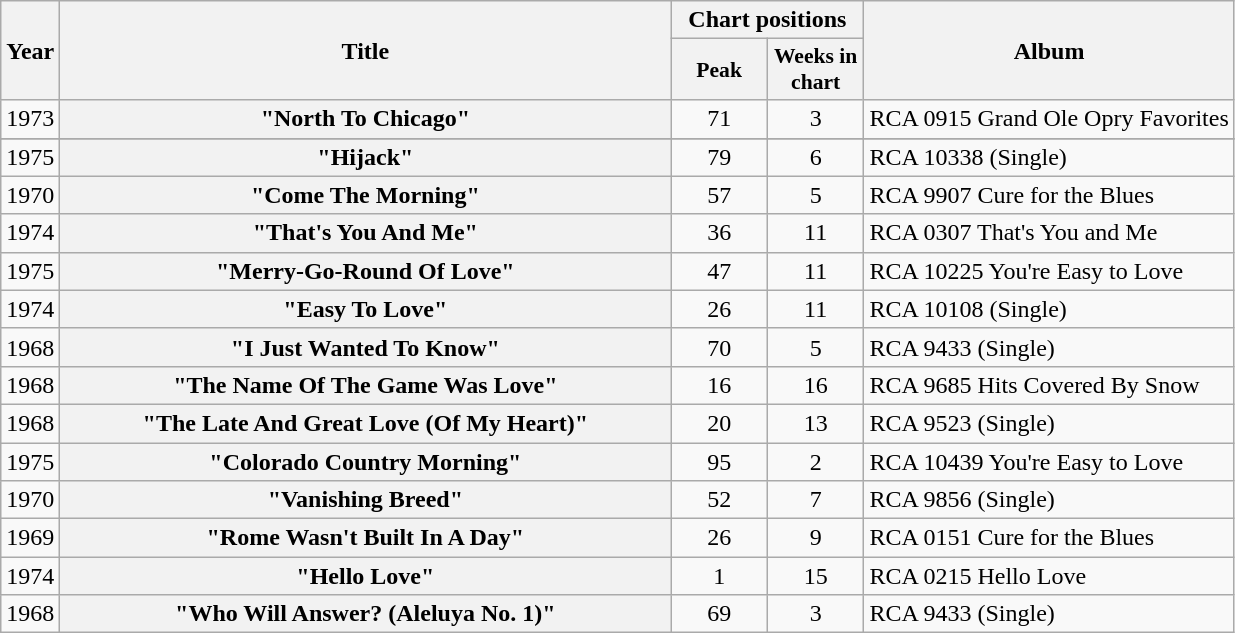<table class="wikitable plainrowheaders" style=text-align:center;>
<tr>
<th scope="col" rowspan="2">Year</th>
<th scope="col" rowspan="2" style="width:25em;">Title</th>
<th scope="col" colspan="2">Chart positions</th>
<th scope="col" rowspan="2">Album</th>
</tr>
<tr>
<th style="width:4em;font-size:90%;">Peak</th>
<th style="width:4em;font-size:90%;">Weeks in chart</th>
</tr>
<tr>
<td>1973</td>
<th scope="row">"North To Chicago"</th>
<td>71</td>
<td>3</td>
<td align="left">RCA 0915 Grand Ole Opry Favorites</td>
</tr>
<tr>
</tr>
<tr>
<td>1975</td>
<th scope="row">"Hijack"</th>
<td>79</td>
<td>6</td>
<td align="left">RCA 10338 (Single)</td>
</tr>
<tr>
<td>1970</td>
<th scope="row">"Come The Morning"</th>
<td>57</td>
<td>5</td>
<td align="left">RCA 9907 Cure for the Blues</td>
</tr>
<tr>
<td>1974</td>
<th scope="row">"That's You And Me"</th>
<td>36</td>
<td>11</td>
<td align="left">RCA 0307 That's You and Me</td>
</tr>
<tr>
<td>1975</td>
<th scope="row">"Merry-Go-Round Of Love"</th>
<td>47</td>
<td>11</td>
<td align="left">RCA 10225 You're Easy to Love</td>
</tr>
<tr>
<td>1974</td>
<th scope="row">"Easy To Love"</th>
<td>26</td>
<td>11</td>
<td align="left">RCA 10108 (Single)</td>
</tr>
<tr>
<td>1968</td>
<th scope="row">"I Just Wanted To Know"</th>
<td>70</td>
<td>5</td>
<td align="left">RCA 9433 (Single)</td>
</tr>
<tr>
<td>1968</td>
<th scope="row">"The Name Of The Game Was Love"</th>
<td>16</td>
<td>16</td>
<td align="left">RCA 9685 Hits Covered By Snow</td>
</tr>
<tr>
<td>1968</td>
<th scope="row">"The Late And Great Love (Of My Heart)"</th>
<td>20</td>
<td>13</td>
<td align="left">RCA 9523 (Single)</td>
</tr>
<tr>
<td>1975</td>
<th scope="row">"Colorado Country Morning"</th>
<td>95</td>
<td>2</td>
<td align="left">RCA 10439 You're Easy to Love</td>
</tr>
<tr>
<td>1970</td>
<th scope="row">"Vanishing Breed"</th>
<td>52</td>
<td>7</td>
<td align="left">RCA 9856 (Single)</td>
</tr>
<tr>
<td>1969</td>
<th scope="row">"Rome Wasn't Built In A Day"</th>
<td>26</td>
<td>9</td>
<td align="left">RCA 0151 Cure for the Blues</td>
</tr>
<tr>
<td>1974</td>
<th scope="row">"Hello Love"</th>
<td>1</td>
<td>15</td>
<td align="left">RCA 0215 Hello Love</td>
</tr>
<tr>
<td>1968</td>
<th scope="row">"Who Will Answer? (Aleluya No. 1)"</th>
<td>69</td>
<td>3</td>
<td align="left">RCA 9433 (Single)</td>
</tr>
</table>
